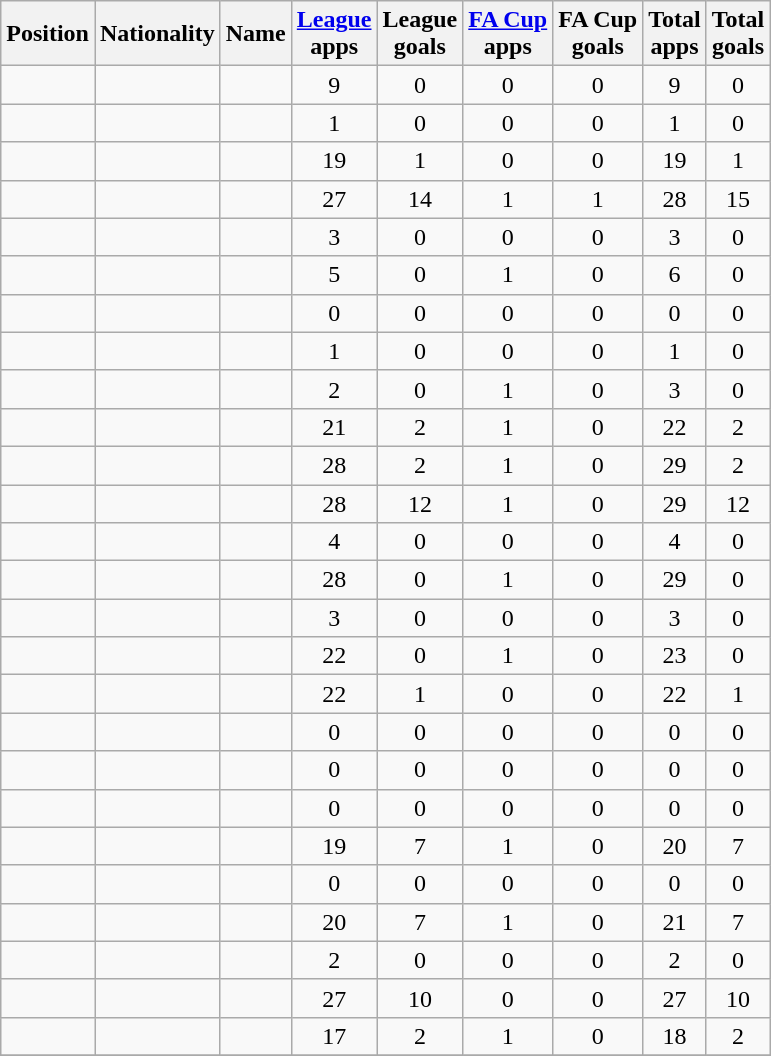<table class="wikitable sortable" style="text-align:center">
<tr>
<th>Position</th>
<th>Nationality</th>
<th>Name</th>
<th><a href='#'>League</a><br>apps</th>
<th>League<br>goals</th>
<th><a href='#'>FA Cup</a><br>apps</th>
<th>FA Cup<br>goals</th>
<th>Total<br>apps</th>
<th>Total<br>goals</th>
</tr>
<tr>
<td></td>
<td></td>
<td align="left"></td>
<td>9</td>
<td>0</td>
<td>0</td>
<td>0</td>
<td>9</td>
<td>0</td>
</tr>
<tr>
<td></td>
<td></td>
<td align="left"></td>
<td>1</td>
<td>0</td>
<td>0</td>
<td>0</td>
<td>1</td>
<td>0</td>
</tr>
<tr>
<td></td>
<td></td>
<td align="left"></td>
<td>19</td>
<td>1</td>
<td>0</td>
<td>0</td>
<td>19</td>
<td>1</td>
</tr>
<tr>
<td></td>
<td></td>
<td align="left"></td>
<td>27</td>
<td>14</td>
<td>1</td>
<td>1</td>
<td>28</td>
<td>15</td>
</tr>
<tr>
<td></td>
<td></td>
<td align="left"></td>
<td>3</td>
<td>0</td>
<td>0</td>
<td>0</td>
<td>3</td>
<td>0</td>
</tr>
<tr>
<td></td>
<td></td>
<td align="left"></td>
<td>5</td>
<td>0</td>
<td>1</td>
<td>0</td>
<td>6</td>
<td>0</td>
</tr>
<tr>
<td></td>
<td></td>
<td align="left"></td>
<td>0</td>
<td>0</td>
<td>0</td>
<td>0</td>
<td>0</td>
<td>0</td>
</tr>
<tr>
<td></td>
<td></td>
<td align="left"></td>
<td>1</td>
<td>0</td>
<td>0</td>
<td>0</td>
<td>1</td>
<td>0</td>
</tr>
<tr>
<td></td>
<td></td>
<td align="left"></td>
<td>2</td>
<td>0</td>
<td>1</td>
<td>0</td>
<td>3</td>
<td>0</td>
</tr>
<tr>
<td></td>
<td></td>
<td align="left"></td>
<td>21</td>
<td>2</td>
<td>1</td>
<td>0</td>
<td>22</td>
<td>2</td>
</tr>
<tr>
<td></td>
<td></td>
<td align="left"></td>
<td>28</td>
<td>2</td>
<td>1</td>
<td>0</td>
<td>29</td>
<td>2</td>
</tr>
<tr>
<td></td>
<td></td>
<td align="left"></td>
<td>28</td>
<td>12</td>
<td>1</td>
<td>0</td>
<td>29</td>
<td>12</td>
</tr>
<tr>
<td></td>
<td></td>
<td align="left"></td>
<td>4</td>
<td>0</td>
<td>0</td>
<td>0</td>
<td>4</td>
<td>0</td>
</tr>
<tr>
<td></td>
<td></td>
<td align="left"></td>
<td>28</td>
<td>0</td>
<td>1</td>
<td>0</td>
<td>29</td>
<td>0</td>
</tr>
<tr>
<td></td>
<td></td>
<td align="left"></td>
<td>3</td>
<td>0</td>
<td>0</td>
<td>0</td>
<td>3</td>
<td>0</td>
</tr>
<tr>
<td></td>
<td></td>
<td align="left"></td>
<td>22</td>
<td>0</td>
<td>1</td>
<td>0</td>
<td>23</td>
<td>0</td>
</tr>
<tr>
<td></td>
<td></td>
<td align="left"></td>
<td>22</td>
<td>1</td>
<td>0</td>
<td>0</td>
<td>22</td>
<td>1</td>
</tr>
<tr>
<td></td>
<td></td>
<td align="left"></td>
<td>0</td>
<td>0</td>
<td>0</td>
<td>0</td>
<td>0</td>
<td>0</td>
</tr>
<tr>
<td></td>
<td></td>
<td align="left"></td>
<td>0</td>
<td>0</td>
<td>0</td>
<td>0</td>
<td>0</td>
<td>0</td>
</tr>
<tr>
<td></td>
<td></td>
<td align="left"></td>
<td>0</td>
<td>0</td>
<td>0</td>
<td>0</td>
<td>0</td>
<td>0</td>
</tr>
<tr>
<td></td>
<td></td>
<td align="left"></td>
<td>19</td>
<td>7</td>
<td>1</td>
<td>0</td>
<td>20</td>
<td>7</td>
</tr>
<tr>
<td></td>
<td></td>
<td align="left"></td>
<td>0</td>
<td>0</td>
<td>0</td>
<td>0</td>
<td>0</td>
<td>0</td>
</tr>
<tr>
<td></td>
<td></td>
<td align="left"></td>
<td>20</td>
<td>7</td>
<td>1</td>
<td>0</td>
<td>21</td>
<td>7</td>
</tr>
<tr>
<td></td>
<td></td>
<td align="left"></td>
<td>2</td>
<td>0</td>
<td>0</td>
<td>0</td>
<td>2</td>
<td>0</td>
</tr>
<tr>
<td></td>
<td></td>
<td align="left"></td>
<td>27</td>
<td>10</td>
<td>0</td>
<td>0</td>
<td>27</td>
<td>10</td>
</tr>
<tr>
<td></td>
<td></td>
<td align="left"></td>
<td>17</td>
<td>2</td>
<td>1</td>
<td>0</td>
<td>18</td>
<td>2</td>
</tr>
<tr>
</tr>
</table>
